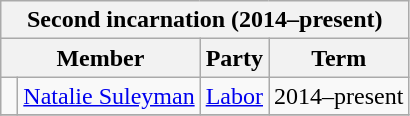<table class="wikitable">
<tr>
<th colspan="4">Second incarnation (2014–present)</th>
</tr>
<tr>
<th colspan="2">Member</th>
<th>Party</th>
<th>Term</th>
</tr>
<tr>
<td> </td>
<td><a href='#'>Natalie Suleyman</a></td>
<td><a href='#'>Labor</a></td>
<td>2014–present</td>
</tr>
<tr>
</tr>
</table>
